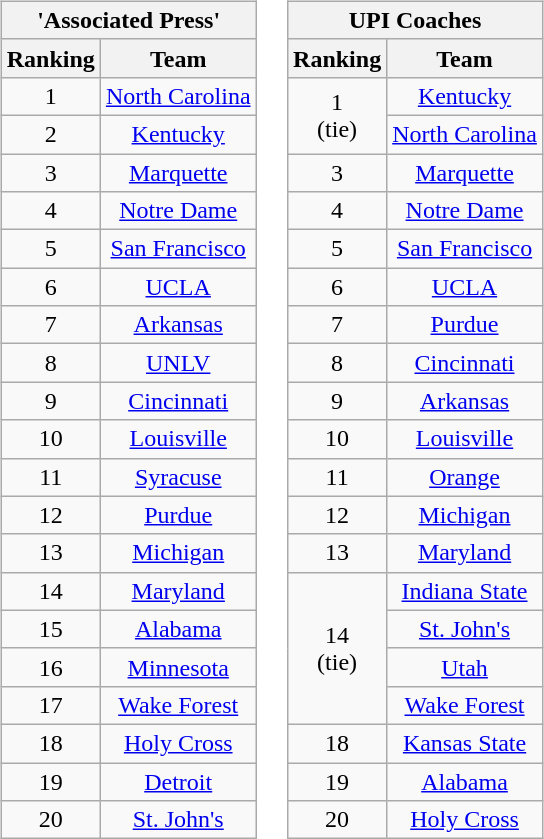<table>
<tr style="vertical-align:top;">
<td><br><table class="wikitable" style="text-align:center;">
<tr>
<th colspan=2>'Associated Press'</th>
</tr>
<tr>
<th>Ranking</th>
<th>Team</th>
</tr>
<tr>
<td>1</td>
<td><a href='#'>North Carolina</a></td>
</tr>
<tr>
<td>2</td>
<td><a href='#'>Kentucky</a></td>
</tr>
<tr>
<td>3</td>
<td><a href='#'>Marquette</a></td>
</tr>
<tr>
<td>4</td>
<td><a href='#'>Notre Dame</a></td>
</tr>
<tr>
<td>5</td>
<td><a href='#'>San Francisco</a></td>
</tr>
<tr>
<td>6</td>
<td><a href='#'>UCLA</a></td>
</tr>
<tr>
<td>7</td>
<td><a href='#'>Arkansas</a></td>
</tr>
<tr>
<td>8</td>
<td><a href='#'>UNLV</a></td>
</tr>
<tr>
<td>9</td>
<td><a href='#'>Cincinnati</a></td>
</tr>
<tr>
<td>10</td>
<td><a href='#'>Louisville</a></td>
</tr>
<tr>
<td>11</td>
<td><a href='#'>Syracuse</a></td>
</tr>
<tr>
<td>12</td>
<td><a href='#'>Purdue</a></td>
</tr>
<tr>
<td>13</td>
<td><a href='#'>Michigan</a></td>
</tr>
<tr>
<td>14</td>
<td><a href='#'>Maryland</a></td>
</tr>
<tr>
<td>15</td>
<td><a href='#'>Alabama</a></td>
</tr>
<tr>
<td>16</td>
<td><a href='#'>Minnesota</a></td>
</tr>
<tr>
<td>17</td>
<td><a href='#'>Wake Forest</a></td>
</tr>
<tr>
<td>18</td>
<td><a href='#'>Holy Cross</a></td>
</tr>
<tr>
<td>19</td>
<td><a href='#'>Detroit</a></td>
</tr>
<tr>
<td>20</td>
<td><a href='#'>St. John's</a></td>
</tr>
</table>
</td>
<td><br><table class="wikitable" style="text-align:center;">
<tr>
<th colspan=2><strong>UPI Coaches</strong></th>
</tr>
<tr>
<th>Ranking</th>
<th>Team</th>
</tr>
<tr>
<td rowspan=2>1<br>(tie)</td>
<td><a href='#'>Kentucky</a></td>
</tr>
<tr>
<td><a href='#'>North Carolina</a></td>
</tr>
<tr>
<td>3</td>
<td><a href='#'>Marquette</a></td>
</tr>
<tr>
<td>4</td>
<td><a href='#'>Notre Dame</a></td>
</tr>
<tr>
<td>5</td>
<td><a href='#'>San Francisco</a></td>
</tr>
<tr>
<td>6</td>
<td><a href='#'>UCLA</a></td>
</tr>
<tr>
<td>7</td>
<td><a href='#'>Purdue</a></td>
</tr>
<tr>
<td>8</td>
<td><a href='#'>Cincinnati</a></td>
</tr>
<tr>
<td>9</td>
<td><a href='#'>Arkansas</a></td>
</tr>
<tr>
<td>10</td>
<td><a href='#'>Louisville</a></td>
</tr>
<tr>
<td>11</td>
<td><a href='#'>Orange</a></td>
</tr>
<tr>
<td>12</td>
<td><a href='#'>Michigan</a></td>
</tr>
<tr>
<td>13</td>
<td><a href='#'>Maryland</a></td>
</tr>
<tr>
<td rowspan=4>14<br>(tie)</td>
<td><a href='#'>Indiana State</a></td>
</tr>
<tr>
<td><a href='#'>St. John's</a></td>
</tr>
<tr>
<td><a href='#'>Utah</a></td>
</tr>
<tr>
<td><a href='#'>Wake Forest</a></td>
</tr>
<tr>
<td>18</td>
<td><a href='#'>Kansas State</a></td>
</tr>
<tr>
<td>19</td>
<td><a href='#'>Alabama</a></td>
</tr>
<tr>
<td>20</td>
<td><a href='#'>Holy Cross</a></td>
</tr>
</table>
</td>
</tr>
</table>
